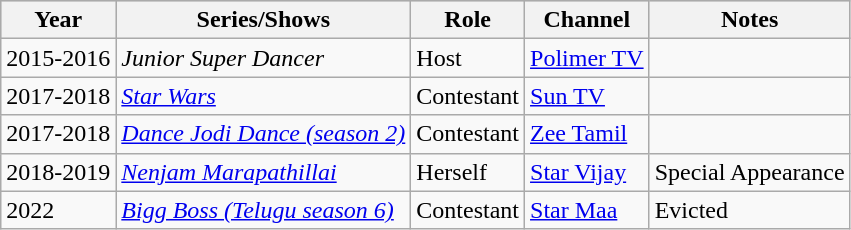<table class="wikitable">
<tr style="background:#ccc; text-align:center;">
<th>Year</th>
<th>Series/Shows</th>
<th>Role</th>
<th>Channel</th>
<th>Notes</th>
</tr>
<tr>
<td>2015-2016</td>
<td><em>Junior Super Dancer</em></td>
<td>Host</td>
<td><a href='#'>Polimer TV</a></td>
<td></td>
</tr>
<tr>
<td>2017-2018</td>
<td><em><a href='#'>Star Wars</a></em></td>
<td>Contestant</td>
<td><a href='#'>Sun TV</a></td>
<td></td>
</tr>
<tr>
<td>2017-2018</td>
<td><em><a href='#'>Dance Jodi Dance (season 2)</a></em></td>
<td>Contestant</td>
<td><a href='#'>Zee Tamil</a></td>
<td></td>
</tr>
<tr>
<td>2018-2019</td>
<td><em><a href='#'>Nenjam Marapathillai</a></em></td>
<td>Herself</td>
<td><a href='#'>Star Vijay</a></td>
<td>Special Appearance</td>
</tr>
<tr>
<td>2022</td>
<td><em><a href='#'>Bigg Boss (Telugu season 6)</a></em></td>
<td>Contestant</td>
<td><a href='#'>Star Maa</a></td>
<td>Evicted</td>
</tr>
</table>
